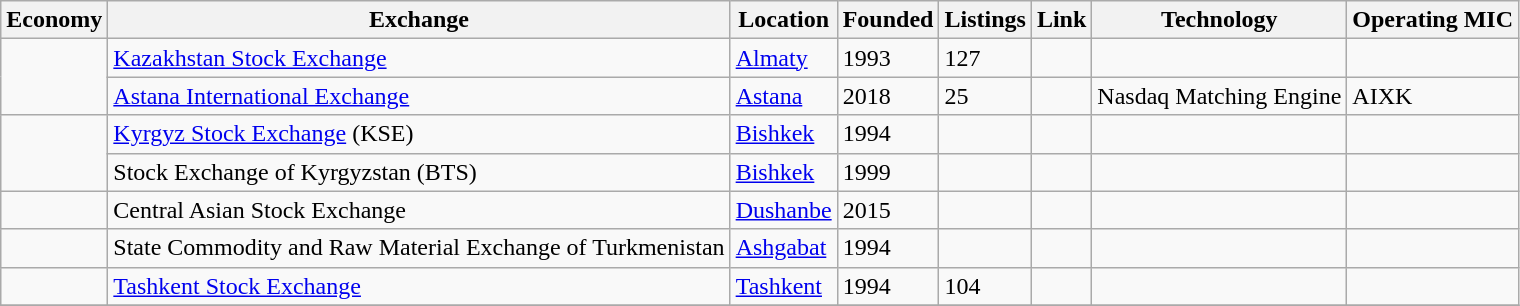<table class="wikitable sortable static-row-numbers static-row-header-text">
<tr>
<th>Economy</th>
<th>Exchange</th>
<th>Location</th>
<th>Founded</th>
<th>Listings</th>
<th>Link</th>
<th>Technology</th>
<th>Operating MIC</th>
</tr>
<tr>
<td rowspan="2"></td>
<td><a href='#'>Kazakhstan Stock Exchange</a></td>
<td><a href='#'>Almaty</a></td>
<td>1993</td>
<td>127</td>
<td></td>
<td></td>
<td></td>
</tr>
<tr>
<td><a href='#'>Astana International Exchange</a></td>
<td><a href='#'>Astana</a></td>
<td>2018</td>
<td>25</td>
<td></td>
<td>Nasdaq Matching Engine</td>
<td>AIXK</td>
</tr>
<tr>
<td rowspan="2"></td>
<td><a href='#'>Kyrgyz Stock Exchange</a> (KSE)</td>
<td><a href='#'>Bishkek</a></td>
<td>1994</td>
<td></td>
<td></td>
<td></td>
<td></td>
</tr>
<tr>
<td>Stock Exchange of Kyrgyzstan (BTS)</td>
<td><a href='#'>Bishkek</a></td>
<td>1999</td>
<td></td>
<td></td>
<td></td>
<td></td>
</tr>
<tr>
<td></td>
<td>Central Asian Stock Exchange</td>
<td><a href='#'>Dushanbe</a></td>
<td>2015</td>
<td></td>
<td></td>
<td></td>
<td></td>
</tr>
<tr>
<td></td>
<td>State Commodity and Raw Material Exchange of Turkmenistan</td>
<td><a href='#'>Ashgabat</a></td>
<td>1994</td>
<td></td>
<td></td>
<td></td>
<td></td>
</tr>
<tr>
<td></td>
<td><a href='#'>Tashkent Stock Exchange</a></td>
<td><a href='#'>Tashkent</a></td>
<td>1994</td>
<td>104</td>
<td></td>
<td></td>
<td></td>
</tr>
<tr>
</tr>
</table>
